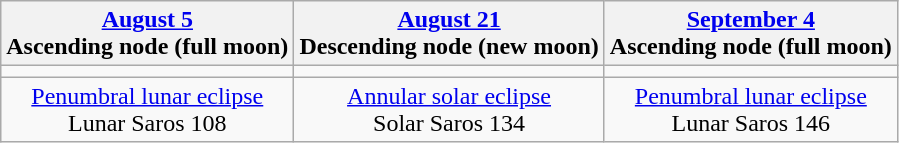<table class="wikitable">
<tr>
<th><a href='#'>August 5</a><br>Ascending node (full moon)</th>
<th><a href='#'>August 21</a><br>Descending node (new moon)</th>
<th><a href='#'>September 4</a><br>Ascending node (full moon)</th>
</tr>
<tr>
<td></td>
<td></td>
<td></td>
</tr>
<tr align=center>
<td><a href='#'>Penumbral lunar eclipse</a><br>Lunar Saros 108</td>
<td><a href='#'>Annular solar eclipse</a><br>Solar Saros 134</td>
<td><a href='#'>Penumbral lunar eclipse</a><br>Lunar Saros 146</td>
</tr>
</table>
